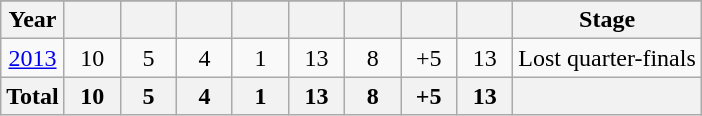<table class="wikitable" style="text-align: center;">
<tr>
</tr>
<tr>
<th>Year</th>
<th width=30></th>
<th width=30></th>
<th width=30></th>
<th width=30></th>
<th width=30></th>
<th width=30></th>
<th width=30></th>
<th width=30></th>
<th>Stage</th>
</tr>
<tr>
<td><a href='#'>2013</a></td>
<td>10</td>
<td>5</td>
<td>4</td>
<td>1</td>
<td>13</td>
<td>8</td>
<td>+5</td>
<td>13</td>
<td>Lost quarter-finals</td>
</tr>
<tr>
<th>Total</th>
<th>10</th>
<th>5</th>
<th>4</th>
<th>1</th>
<th>13</th>
<th>8</th>
<th>+5</th>
<th>13</th>
<th></th>
</tr>
</table>
